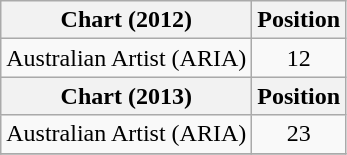<table class="wikitable sortable">
<tr>
<th scope="col">Chart (2012)</th>
<th scope="col">Position</th>
</tr>
<tr>
<td>Australian Artist (ARIA)</td>
<td style="text-align:center;">12</td>
</tr>
<tr>
<th scope="col">Chart (2013)</th>
<th scope="col">Position</th>
</tr>
<tr>
<td>Australian Artist (ARIA)</td>
<td style="text-align:center;">23</td>
</tr>
<tr>
</tr>
</table>
